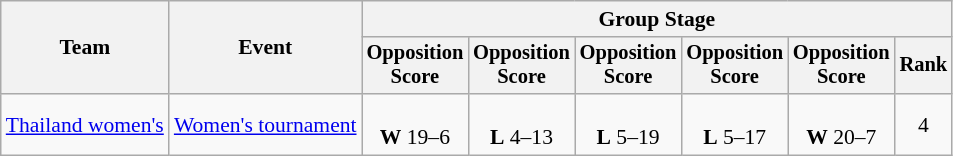<table class=wikitable style=font-size:90%;text-align:center>
<tr>
<th rowspan=2>Team</th>
<th rowspan=2>Event</th>
<th colspan=6>Group Stage</th>
</tr>
<tr style="font-size:95%">
<th>Opposition<br>Score</th>
<th>Opposition<br>Score</th>
<th>Opposition<br>Score</th>
<th>Opposition<br>Score</th>
<th>Opposition<br>Score</th>
<th>Rank</th>
</tr>
<tr>
<td align=left><a href='#'>Thailand women's</a></td>
<td align=left><a href='#'>Women's tournament</a></td>
<td><br><strong>W</strong> 19–6</td>
<td><br><strong>L</strong> 4–13</td>
<td><br><strong>L</strong> 5–19</td>
<td><br><strong>L</strong> 5–17</td>
<td><br><strong>W</strong> 20–7</td>
<td>4</td>
</tr>
</table>
